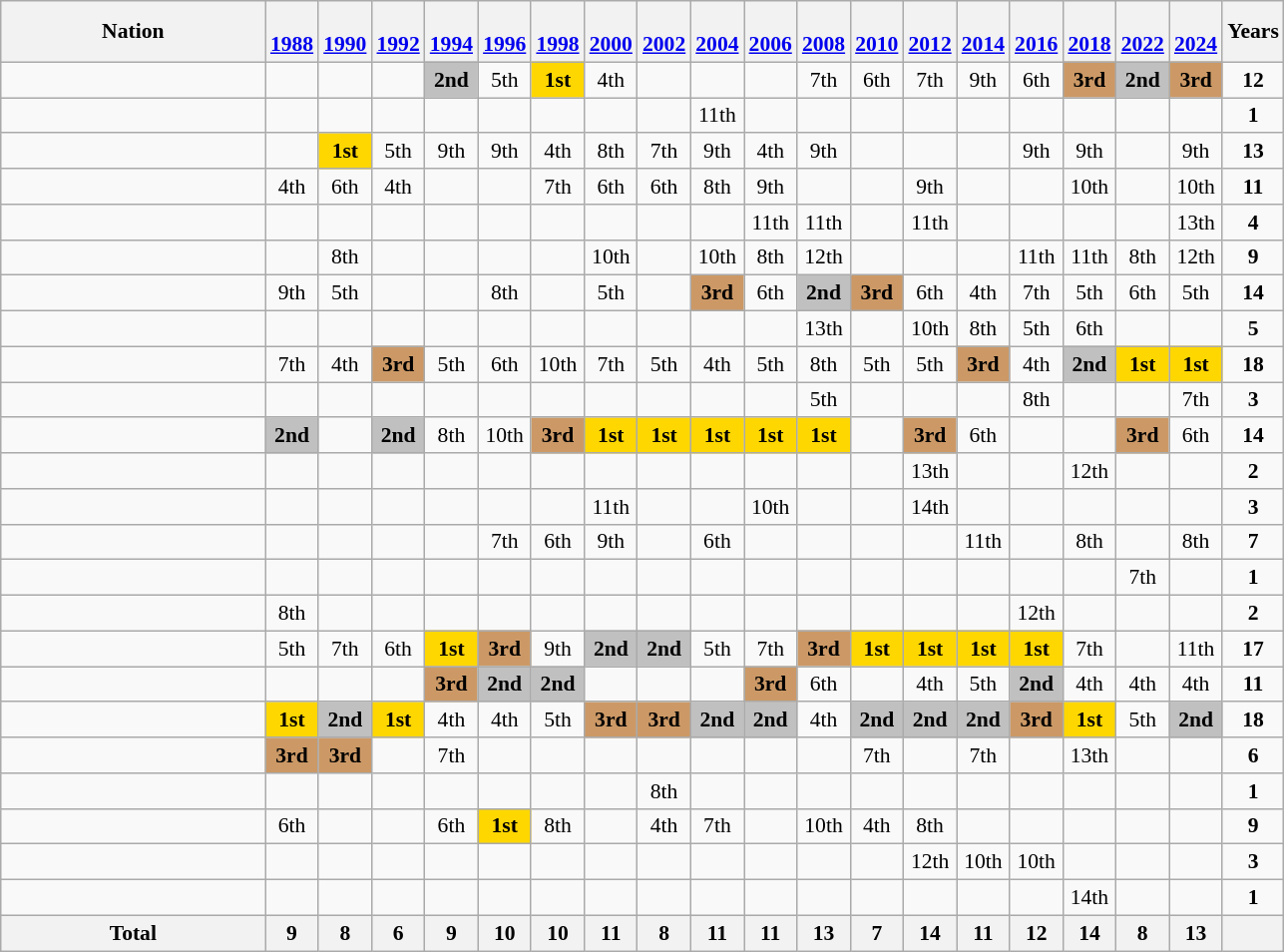<table class="wikitable" style="text-align:center; font-size:90%">
<tr>
<th width=170>Nation</th>
<th><br><a href='#'>1988</a></th>
<th><br><a href='#'>1990</a></th>
<th><br><a href='#'>1992</a></th>
<th><br><a href='#'>1994</a></th>
<th><br><a href='#'>1996</a></th>
<th><br><a href='#'>1998</a></th>
<th><br><a href='#'>2000</a></th>
<th><br><a href='#'>2002</a></th>
<th><br><a href='#'>2004</a></th>
<th><br><a href='#'>2006</a></th>
<th><br><a href='#'>2008</a></th>
<th><br><a href='#'>2010</a></th>
<th><br><a href='#'>2012</a></th>
<th><br><a href='#'>2014</a></th>
<th><br><a href='#'>2016</a></th>
<th><br><a href='#'>2018</a></th>
<th><br><a href='#'>2022</a></th>
<th><br><a href='#'>2024</a></th>
<th>Years</th>
</tr>
<tr>
<td align=left></td>
<td></td>
<td></td>
<td></td>
<td bgcolor=silver><strong>2nd</strong></td>
<td>5th</td>
<td bgcolor=gold><strong>1st</strong></td>
<td>4th</td>
<td></td>
<td></td>
<td></td>
<td>7th</td>
<td>6th</td>
<td>7th</td>
<td>9th</td>
<td>6th</td>
<td bgcolor=#cc9966><strong>3rd</strong></td>
<td bgcolor=silver><strong>2nd</strong></td>
<td bgcolor=#cc9966><strong>3rd</strong></td>
<td><strong>12</strong></td>
</tr>
<tr>
<td align=left></td>
<td></td>
<td></td>
<td></td>
<td></td>
<td></td>
<td></td>
<td></td>
<td></td>
<td>11th</td>
<td></td>
<td></td>
<td></td>
<td></td>
<td></td>
<td></td>
<td></td>
<td></td>
<td></td>
<td><strong>1</strong></td>
</tr>
<tr>
<td align=left></td>
<td></td>
<td bgcolor=gold><strong>1st</strong></td>
<td>5th</td>
<td>9th</td>
<td>9th</td>
<td>4th</td>
<td>8th</td>
<td>7th</td>
<td>9th</td>
<td>4th</td>
<td>9th</td>
<td></td>
<td></td>
<td></td>
<td>9th</td>
<td>9th</td>
<td></td>
<td>9th</td>
<td><strong>13</strong></td>
</tr>
<tr>
<td align=left></td>
<td>4th</td>
<td>6th</td>
<td>4th</td>
<td></td>
<td></td>
<td>7th</td>
<td>6th</td>
<td>6th</td>
<td>8th</td>
<td>9th</td>
<td></td>
<td></td>
<td>9th</td>
<td></td>
<td></td>
<td>10th</td>
<td></td>
<td>10th</td>
<td><strong>11</strong></td>
</tr>
<tr>
<td align=left></td>
<td></td>
<td></td>
<td></td>
<td></td>
<td></td>
<td></td>
<td></td>
<td></td>
<td></td>
<td>11th</td>
<td>11th</td>
<td></td>
<td>11th</td>
<td></td>
<td></td>
<td></td>
<td></td>
<td>13th</td>
<td><strong>4</strong></td>
</tr>
<tr>
<td align=left></td>
<td></td>
<td>8th</td>
<td></td>
<td></td>
<td></td>
<td></td>
<td>10th</td>
<td></td>
<td>10th</td>
<td>8th</td>
<td>12th</td>
<td></td>
<td></td>
<td></td>
<td>11th</td>
<td>11th</td>
<td>8th</td>
<td>12th</td>
<td><strong>9</strong></td>
</tr>
<tr>
<td align=left></td>
<td>9th</td>
<td>5th</td>
<td></td>
<td></td>
<td>8th</td>
<td></td>
<td>5th</td>
<td></td>
<td bgcolor=#cc9966><strong>3rd</strong></td>
<td>6th</td>
<td bgcolor=silver><strong>2nd</strong></td>
<td bgcolor=#cc9966><strong>3rd</strong></td>
<td>6th</td>
<td>4th</td>
<td>7th</td>
<td>5th</td>
<td>6th</td>
<td>5th</td>
<td><strong>14</strong></td>
</tr>
<tr>
<td align=left></td>
<td></td>
<td></td>
<td></td>
<td></td>
<td></td>
<td></td>
<td></td>
<td></td>
<td></td>
<td></td>
<td>13th</td>
<td></td>
<td>10th</td>
<td>8th</td>
<td>5th</td>
<td>6th</td>
<td></td>
<td></td>
<td><strong>5</strong></td>
</tr>
<tr>
<td align=left></td>
<td>7th</td>
<td>4th</td>
<td bgcolor=#cc9966><strong>3rd</strong></td>
<td>5th</td>
<td>6th</td>
<td>10th</td>
<td>7th</td>
<td>5th</td>
<td>4th</td>
<td>5th</td>
<td>8th</td>
<td>5th</td>
<td>5th</td>
<td bgcolor=#cc9966><strong>3rd</strong></td>
<td>4th</td>
<td bgcolor=silver><strong>2nd</strong></td>
<td bgcolor=gold><strong>1st</strong></td>
<td bgcolor=gold><strong>1st</strong></td>
<td><strong>18</strong></td>
</tr>
<tr>
<td align=left></td>
<td></td>
<td></td>
<td></td>
<td></td>
<td></td>
<td></td>
<td></td>
<td></td>
<td></td>
<td></td>
<td>5th</td>
<td></td>
<td></td>
<td></td>
<td>8th</td>
<td></td>
<td></td>
<td>7th</td>
<td><strong>3</strong></td>
</tr>
<tr>
<td align=left></td>
<td bgcolor=silver><strong>2nd</strong></td>
<td></td>
<td bgcolor=silver><strong>2nd</strong></td>
<td>8th</td>
<td>10th</td>
<td bgcolor=#cc9966><strong>3rd</strong></td>
<td bgcolor=gold><strong>1st</strong></td>
<td bgcolor=gold><strong>1st</strong></td>
<td bgcolor=gold><strong>1st</strong></td>
<td bgcolor=gold><strong>1st</strong></td>
<td bgcolor=gold><strong>1st</strong></td>
<td></td>
<td bgcolor=#cc9966><strong>3rd</strong></td>
<td>6th</td>
<td></td>
<td></td>
<td bgcolor=#cc9966><strong>3rd</strong></td>
<td>6th</td>
<td><strong>14</strong></td>
</tr>
<tr>
<td align=left></td>
<td></td>
<td></td>
<td></td>
<td></td>
<td></td>
<td></td>
<td></td>
<td></td>
<td></td>
<td></td>
<td></td>
<td></td>
<td>13th</td>
<td></td>
<td></td>
<td>12th</td>
<td></td>
<td></td>
<td><strong>2</strong></td>
</tr>
<tr>
<td align=left></td>
<td></td>
<td></td>
<td></td>
<td></td>
<td></td>
<td></td>
<td>11th</td>
<td></td>
<td></td>
<td>10th</td>
<td></td>
<td></td>
<td>14th</td>
<td></td>
<td></td>
<td></td>
<td></td>
<td></td>
<td><strong>3</strong></td>
</tr>
<tr>
<td align=left></td>
<td></td>
<td></td>
<td></td>
<td></td>
<td>7th</td>
<td>6th</td>
<td>9th</td>
<td></td>
<td>6th</td>
<td></td>
<td></td>
<td></td>
<td></td>
<td>11th</td>
<td></td>
<td>8th</td>
<td></td>
<td>8th</td>
<td><strong>7</strong></td>
</tr>
<tr>
<td align=left></td>
<td></td>
<td></td>
<td></td>
<td></td>
<td></td>
<td></td>
<td></td>
<td></td>
<td></td>
<td></td>
<td></td>
<td></td>
<td></td>
<td></td>
<td></td>
<td></td>
<td>7th</td>
<td></td>
<td><strong>1</strong></td>
</tr>
<tr>
<td align=left></td>
<td>8th</td>
<td></td>
<td></td>
<td></td>
<td></td>
<td></td>
<td></td>
<td></td>
<td></td>
<td></td>
<td></td>
<td></td>
<td></td>
<td></td>
<td>12th</td>
<td></td>
<td></td>
<td></td>
<td><strong>2</strong></td>
</tr>
<tr>
<td align=left></td>
<td>5th</td>
<td>7th</td>
<td>6th</td>
<td bgcolor=gold><strong>1st</strong></td>
<td bgcolor=#cc9966><strong>3rd</strong></td>
<td>9th</td>
<td bgcolor=silver><strong>2nd</strong></td>
<td bgcolor=silver><strong>2nd</strong></td>
<td>5th</td>
<td>7th</td>
<td bgcolor=#cc9966><strong>3rd</strong></td>
<td bgcolor=gold><strong>1st</strong></td>
<td bgcolor=gold><strong>1st</strong></td>
<td bgcolor=gold><strong>1st</strong></td>
<td bgcolor=gold><strong>1st</strong></td>
<td>7th</td>
<td></td>
<td>11th</td>
<td><strong>17</strong></td>
</tr>
<tr>
<td align=left></td>
<td></td>
<td></td>
<td></td>
<td bgcolor=#cc9966><strong>3rd</strong></td>
<td bgcolor=silver><strong>2nd</strong></td>
<td bgcolor=silver><strong>2nd</strong></td>
<td></td>
<td></td>
<td></td>
<td bgcolor=#cc9966><strong>3rd</strong></td>
<td>6th</td>
<td></td>
<td>4th</td>
<td>5th</td>
<td bgcolor=silver><strong>2nd</strong></td>
<td>4th</td>
<td>4th</td>
<td>4th</td>
<td><strong>11</strong></td>
</tr>
<tr>
<td align=left></td>
<td bgcolor=gold><strong>1st</strong></td>
<td bgcolor=silver><strong>2nd</strong></td>
<td bgcolor=gold><strong>1st</strong></td>
<td>4th</td>
<td>4th</td>
<td>5th</td>
<td bgcolor=#cc9966><strong>3rd</strong></td>
<td bgcolor=#cc9966><strong>3rd</strong></td>
<td bgcolor=silver><strong>2nd</strong></td>
<td bgcolor=silver><strong>2nd</strong></td>
<td>4th</td>
<td bgcolor=silver><strong>2nd</strong></td>
<td bgcolor=silver><strong>2nd</strong></td>
<td bgcolor=silver><strong>2nd</strong></td>
<td bgcolor=#cc9966><strong>3rd</strong></td>
<td bgcolor=gold><strong>1st</strong></td>
<td>5th</td>
<td bgcolor=silver><strong>2nd</strong></td>
<td><strong>18</strong></td>
</tr>
<tr>
<td align=left></td>
<td bgcolor=#cc9966><strong>3rd</strong></td>
<td bgcolor=#cc9966><strong>3rd</strong></td>
<td></td>
<td>7th</td>
<td></td>
<td></td>
<td></td>
<td></td>
<td></td>
<td></td>
<td></td>
<td>7th</td>
<td></td>
<td>7th</td>
<td></td>
<td>13th</td>
<td></td>
<td></td>
<td><strong>6</strong></td>
</tr>
<tr>
<td align=left></td>
<td></td>
<td></td>
<td></td>
<td></td>
<td></td>
<td></td>
<td></td>
<td>8th</td>
<td></td>
<td></td>
<td></td>
<td></td>
<td></td>
<td></td>
<td></td>
<td></td>
<td></td>
<td></td>
<td><strong>1</strong></td>
</tr>
<tr>
<td align=left></td>
<td>6th</td>
<td></td>
<td></td>
<td>6th</td>
<td bgcolor=gold><strong>1st</strong></td>
<td>8th</td>
<td></td>
<td>4th</td>
<td>7th</td>
<td></td>
<td>10th</td>
<td>4th</td>
<td>8th</td>
<td></td>
<td></td>
<td></td>
<td></td>
<td></td>
<td><strong>9</strong></td>
</tr>
<tr>
<td align=left></td>
<td></td>
<td></td>
<td></td>
<td></td>
<td></td>
<td></td>
<td></td>
<td></td>
<td></td>
<td></td>
<td></td>
<td></td>
<td>12th</td>
<td>10th</td>
<td>10th</td>
<td></td>
<td></td>
<td></td>
<td><strong>3</strong></td>
</tr>
<tr>
<td align=left></td>
<td></td>
<td></td>
<td></td>
<td></td>
<td></td>
<td></td>
<td></td>
<td></td>
<td></td>
<td></td>
<td></td>
<td></td>
<td></td>
<td></td>
<td></td>
<td>14th</td>
<td></td>
<td></td>
<td><strong>1</strong></td>
</tr>
<tr>
<th>Total</th>
<th>9</th>
<th>8</th>
<th>6</th>
<th>9</th>
<th>10</th>
<th>10</th>
<th>11</th>
<th>8</th>
<th>11</th>
<th>11</th>
<th>13</th>
<th>7</th>
<th>14</th>
<th>11</th>
<th>12</th>
<th>14</th>
<th>8</th>
<th>13</th>
<th></th>
</tr>
</table>
